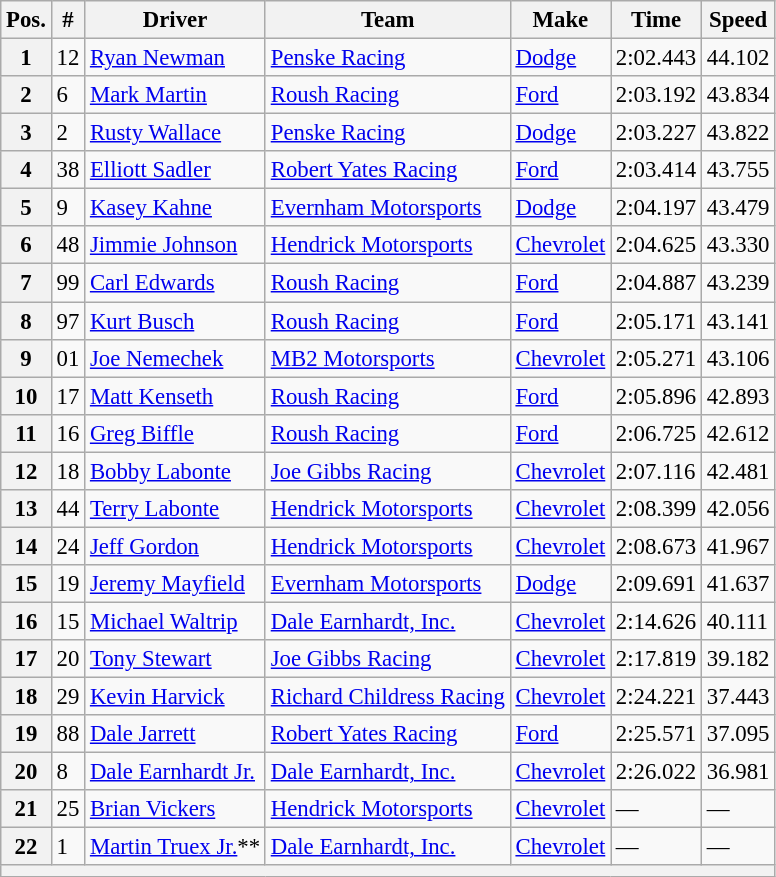<table class="wikitable" style="font-size:95%">
<tr>
<th>Pos.</th>
<th>#</th>
<th>Driver</th>
<th>Team</th>
<th>Make</th>
<th>Time</th>
<th>Speed</th>
</tr>
<tr>
<th>1</th>
<td>12</td>
<td><a href='#'>Ryan Newman</a></td>
<td><a href='#'>Penske Racing</a></td>
<td><a href='#'>Dodge</a></td>
<td>2:02.443</td>
<td>44.102</td>
</tr>
<tr>
<th>2</th>
<td>6</td>
<td><a href='#'>Mark Martin</a></td>
<td><a href='#'>Roush Racing</a></td>
<td><a href='#'>Ford</a></td>
<td>2:03.192</td>
<td>43.834</td>
</tr>
<tr>
<th>3</th>
<td>2</td>
<td><a href='#'>Rusty Wallace</a></td>
<td><a href='#'>Penske Racing</a></td>
<td><a href='#'>Dodge</a></td>
<td>2:03.227</td>
<td>43.822</td>
</tr>
<tr>
<th>4</th>
<td>38</td>
<td><a href='#'>Elliott Sadler</a></td>
<td><a href='#'>Robert Yates Racing</a></td>
<td><a href='#'>Ford</a></td>
<td>2:03.414</td>
<td>43.755</td>
</tr>
<tr>
<th>5</th>
<td>9</td>
<td><a href='#'>Kasey Kahne</a></td>
<td><a href='#'>Evernham Motorsports</a></td>
<td><a href='#'>Dodge</a></td>
<td>2:04.197</td>
<td>43.479</td>
</tr>
<tr>
<th>6</th>
<td>48</td>
<td><a href='#'>Jimmie Johnson</a></td>
<td><a href='#'>Hendrick Motorsports</a></td>
<td><a href='#'>Chevrolet</a></td>
<td>2:04.625</td>
<td>43.330</td>
</tr>
<tr>
<th>7</th>
<td>99</td>
<td><a href='#'>Carl Edwards</a></td>
<td><a href='#'>Roush Racing</a></td>
<td><a href='#'>Ford</a></td>
<td>2:04.887</td>
<td>43.239</td>
</tr>
<tr>
<th>8</th>
<td>97</td>
<td><a href='#'>Kurt Busch</a></td>
<td><a href='#'>Roush Racing</a></td>
<td><a href='#'>Ford</a></td>
<td>2:05.171</td>
<td>43.141</td>
</tr>
<tr>
<th>9</th>
<td>01</td>
<td><a href='#'>Joe Nemechek</a></td>
<td><a href='#'>MB2 Motorsports</a></td>
<td><a href='#'>Chevrolet</a></td>
<td>2:05.271</td>
<td>43.106</td>
</tr>
<tr>
<th>10</th>
<td>17</td>
<td><a href='#'>Matt Kenseth</a></td>
<td><a href='#'>Roush Racing</a></td>
<td><a href='#'>Ford</a></td>
<td>2:05.896</td>
<td>42.893</td>
</tr>
<tr>
<th>11</th>
<td>16</td>
<td><a href='#'>Greg Biffle</a></td>
<td><a href='#'>Roush Racing</a></td>
<td><a href='#'>Ford</a></td>
<td>2:06.725</td>
<td>42.612</td>
</tr>
<tr>
<th>12</th>
<td>18</td>
<td><a href='#'>Bobby Labonte</a></td>
<td><a href='#'>Joe Gibbs Racing</a></td>
<td><a href='#'>Chevrolet</a></td>
<td>2:07.116</td>
<td>42.481</td>
</tr>
<tr>
<th>13</th>
<td>44</td>
<td><a href='#'>Terry Labonte</a></td>
<td><a href='#'>Hendrick Motorsports</a></td>
<td><a href='#'>Chevrolet</a></td>
<td>2:08.399</td>
<td>42.056</td>
</tr>
<tr>
<th>14</th>
<td>24</td>
<td><a href='#'>Jeff Gordon</a></td>
<td><a href='#'>Hendrick Motorsports</a></td>
<td><a href='#'>Chevrolet</a></td>
<td>2:08.673</td>
<td>41.967</td>
</tr>
<tr>
<th>15</th>
<td>19</td>
<td><a href='#'>Jeremy Mayfield</a></td>
<td><a href='#'>Evernham Motorsports</a></td>
<td><a href='#'>Dodge</a></td>
<td>2:09.691</td>
<td>41.637</td>
</tr>
<tr>
<th>16</th>
<td>15</td>
<td><a href='#'>Michael Waltrip</a></td>
<td><a href='#'>Dale Earnhardt, Inc.</a></td>
<td><a href='#'>Chevrolet</a></td>
<td>2:14.626</td>
<td>40.111</td>
</tr>
<tr>
<th>17</th>
<td>20</td>
<td><a href='#'>Tony Stewart</a></td>
<td><a href='#'>Joe Gibbs Racing</a></td>
<td><a href='#'>Chevrolet</a></td>
<td>2:17.819</td>
<td>39.182</td>
</tr>
<tr>
<th>18</th>
<td>29</td>
<td><a href='#'>Kevin Harvick</a></td>
<td><a href='#'>Richard Childress Racing</a></td>
<td><a href='#'>Chevrolet</a></td>
<td>2:24.221</td>
<td>37.443</td>
</tr>
<tr>
<th>19</th>
<td>88</td>
<td><a href='#'>Dale Jarrett</a></td>
<td><a href='#'>Robert Yates Racing</a></td>
<td><a href='#'>Ford</a></td>
<td>2:25.571</td>
<td>37.095</td>
</tr>
<tr>
<th>20</th>
<td>8</td>
<td><a href='#'>Dale Earnhardt Jr.</a></td>
<td><a href='#'>Dale Earnhardt, Inc.</a></td>
<td><a href='#'>Chevrolet</a></td>
<td>2:26.022</td>
<td>36.981</td>
</tr>
<tr>
<th>21</th>
<td>25</td>
<td><a href='#'>Brian Vickers</a></td>
<td><a href='#'>Hendrick Motorsports</a></td>
<td><a href='#'>Chevrolet</a></td>
<td>—</td>
<td>—</td>
</tr>
<tr>
<th>22</th>
<td>1</td>
<td><a href='#'>Martin Truex Jr.</a>**</td>
<td><a href='#'>Dale Earnhardt, Inc.</a></td>
<td><a href='#'>Chevrolet</a></td>
<td>—</td>
<td>—</td>
</tr>
<tr>
<th colspan="7"></th>
</tr>
</table>
